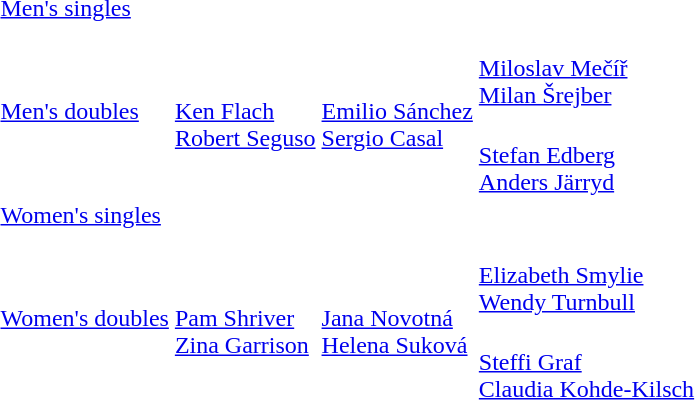<table>
<tr>
<td rowspan=2><a href='#'>Men's singles</a></td>
<td rowspan=2></td>
<td rowspan=2></td>
<td></td>
</tr>
<tr>
<td></td>
</tr>
<tr>
<td rowspan=2><a href='#'>Men's doubles</a></td>
<td rowspan=2><br><a href='#'>Ken Flach</a><br><a href='#'>Robert Seguso</a></td>
<td rowspan=2><br><a href='#'>Emilio Sánchez</a><br><a href='#'>Sergio Casal</a></td>
<td><br><a href='#'>Miloslav Mečíř</a><br><a href='#'>Milan Šrejber</a></td>
</tr>
<tr>
<td><br><a href='#'>Stefan Edberg</a><br><a href='#'>Anders Järryd</a></td>
</tr>
<tr>
<td rowspan=2><a href='#'>Women's singles</a></td>
<td rowspan=2></td>
<td rowspan=2></td>
<td></td>
</tr>
<tr>
<td></td>
</tr>
<tr>
<td rowspan=2><a href='#'>Women's doubles</a></td>
<td rowspan=2><br><a href='#'>Pam Shriver</a><br><a href='#'>Zina Garrison</a></td>
<td rowspan=2><br><a href='#'>Jana Novotná</a><br><a href='#'>Helena Suková</a></td>
<td><br><a href='#'>Elizabeth Smylie</a><br><a href='#'>Wendy Turnbull</a></td>
</tr>
<tr>
<td><br><a href='#'>Steffi Graf</a><br><a href='#'>Claudia Kohde-Kilsch</a></td>
</tr>
</table>
